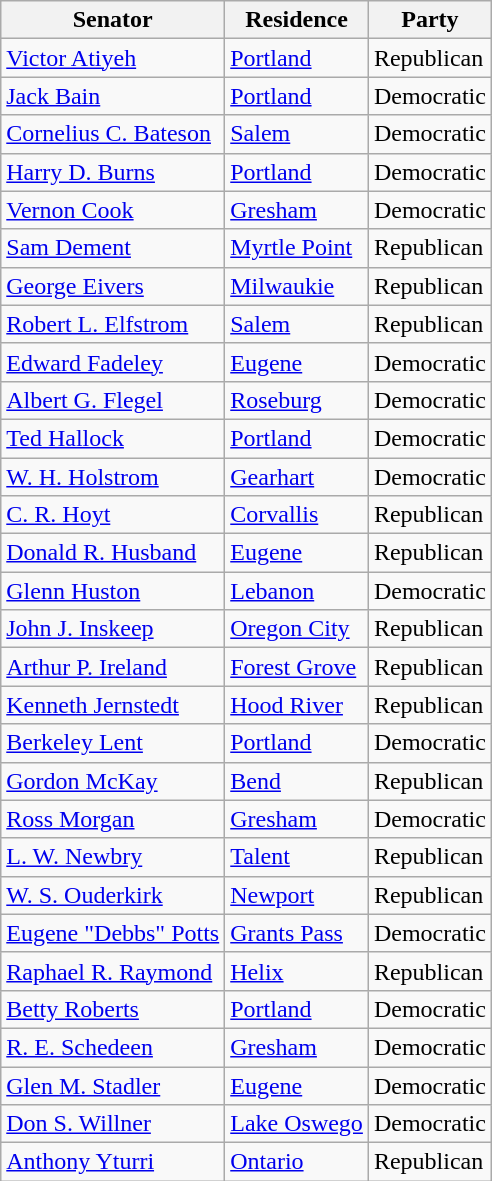<table class="wikitable">
<tr>
<th>Senator</th>
<th>Residence</th>
<th>Party</th>
</tr>
<tr>
<td><a href='#'>Victor Atiyeh</a></td>
<td><a href='#'>Portland</a></td>
<td>Republican</td>
</tr>
<tr>
<td><a href='#'>Jack Bain</a></td>
<td><a href='#'>Portland</a></td>
<td>Democratic</td>
</tr>
<tr>
<td><a href='#'>Cornelius C. Bateson</a></td>
<td><a href='#'>Salem</a></td>
<td>Democratic</td>
</tr>
<tr>
<td><a href='#'>Harry D. Burns</a></td>
<td><a href='#'>Portland</a></td>
<td>Democratic</td>
</tr>
<tr>
<td><a href='#'>Vernon Cook</a></td>
<td><a href='#'>Gresham</a></td>
<td>Democratic</td>
</tr>
<tr>
<td><a href='#'>Sam Dement</a></td>
<td><a href='#'>Myrtle Point</a></td>
<td>Republican</td>
</tr>
<tr>
<td><a href='#'>George Eivers</a></td>
<td><a href='#'>Milwaukie</a></td>
<td>Republican</td>
</tr>
<tr>
<td><a href='#'>Robert L. Elfstrom</a></td>
<td><a href='#'>Salem</a></td>
<td>Republican</td>
</tr>
<tr>
<td><a href='#'>Edward Fadeley</a></td>
<td><a href='#'>Eugene</a></td>
<td>Democratic</td>
</tr>
<tr>
<td><a href='#'>Albert G. Flegel</a></td>
<td><a href='#'>Roseburg</a></td>
<td>Democratic</td>
</tr>
<tr>
<td><a href='#'>Ted Hallock</a></td>
<td><a href='#'>Portland</a></td>
<td>Democratic</td>
</tr>
<tr>
<td><a href='#'>W. H. Holstrom</a></td>
<td><a href='#'>Gearhart</a></td>
<td>Democratic</td>
</tr>
<tr>
<td><a href='#'>C. R. Hoyt</a></td>
<td><a href='#'>Corvallis</a></td>
<td>Republican</td>
</tr>
<tr>
<td><a href='#'>Donald R. Husband</a></td>
<td><a href='#'>Eugene</a></td>
<td>Republican</td>
</tr>
<tr>
<td><a href='#'>Glenn Huston</a></td>
<td><a href='#'>Lebanon</a></td>
<td>Democratic</td>
</tr>
<tr>
<td><a href='#'>John J. Inskeep</a></td>
<td><a href='#'>Oregon City</a></td>
<td>Republican</td>
</tr>
<tr>
<td><a href='#'>Arthur P. Ireland</a></td>
<td><a href='#'>Forest Grove</a></td>
<td>Republican</td>
</tr>
<tr>
<td><a href='#'>Kenneth Jernstedt</a></td>
<td><a href='#'>Hood River</a></td>
<td>Republican</td>
</tr>
<tr>
<td><a href='#'>Berkeley Lent</a></td>
<td><a href='#'>Portland</a></td>
<td>Democratic</td>
</tr>
<tr>
<td><a href='#'>Gordon McKay</a></td>
<td><a href='#'>Bend</a></td>
<td>Republican</td>
</tr>
<tr>
<td><a href='#'>Ross Morgan</a></td>
<td><a href='#'>Gresham</a></td>
<td>Democratic</td>
</tr>
<tr>
<td><a href='#'>L. W. Newbry</a></td>
<td><a href='#'>Talent</a></td>
<td>Republican</td>
</tr>
<tr>
<td><a href='#'>W. S. Ouderkirk</a></td>
<td><a href='#'>Newport</a></td>
<td>Republican</td>
</tr>
<tr>
<td><a href='#'>Eugene "Debbs" Potts</a></td>
<td><a href='#'>Grants Pass</a></td>
<td>Democratic</td>
</tr>
<tr>
<td><a href='#'>Raphael R. Raymond</a></td>
<td><a href='#'>Helix</a></td>
<td>Republican</td>
</tr>
<tr>
<td><a href='#'>Betty Roberts</a></td>
<td><a href='#'>Portland</a></td>
<td>Democratic</td>
</tr>
<tr>
<td><a href='#'>R. E. Schedeen</a></td>
<td><a href='#'>Gresham</a></td>
<td>Democratic</td>
</tr>
<tr>
<td><a href='#'>Glen M. Stadler</a></td>
<td><a href='#'>Eugene</a></td>
<td>Democratic</td>
</tr>
<tr>
<td><a href='#'>Don S. Willner</a></td>
<td><a href='#'>Lake Oswego</a></td>
<td>Democratic</td>
</tr>
<tr>
<td><a href='#'>Anthony Yturri</a></td>
<td><a href='#'>Ontario</a></td>
<td>Republican</td>
</tr>
</table>
